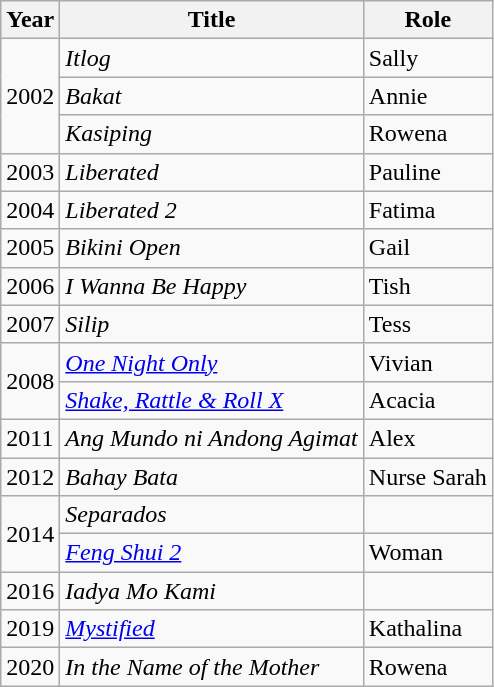<table class="wikitable sortable">
<tr>
<th>Year</th>
<th>Title</th>
<th>Role</th>
</tr>
<tr>
<td rowspan=3>2002</td>
<td><em>Itlog</em></td>
<td>Sally</td>
</tr>
<tr>
<td><em>Bakat</em></td>
<td>Annie</td>
</tr>
<tr>
<td><em>Kasiping</em></td>
<td>Rowena</td>
</tr>
<tr>
<td>2003</td>
<td><em>Liberated</em></td>
<td>Pauline</td>
</tr>
<tr>
<td>2004</td>
<td><em>Liberated 2</em></td>
<td>Fatima</td>
</tr>
<tr>
<td>2005</td>
<td><em>Bikini Open</em></td>
<td>Gail</td>
</tr>
<tr>
<td>2006</td>
<td><em>I Wanna Be Happy</em></td>
<td>Tish</td>
</tr>
<tr>
<td>2007</td>
<td><em>Silip</em></td>
<td>Tess</td>
</tr>
<tr>
<td rowspan=2>2008</td>
<td><em><a href='#'>One Night Only</a></em></td>
<td>Vivian</td>
</tr>
<tr>
<td><em><a href='#'>Shake, Rattle & Roll X</a></em></td>
<td>Acacia</td>
</tr>
<tr>
<td>2011</td>
<td><em>Ang Mundo ni Andong Agimat</em></td>
<td>Alex</td>
</tr>
<tr>
<td>2012</td>
<td><em>Bahay Bata</em></td>
<td>Nurse Sarah</td>
</tr>
<tr>
<td rowspan=2>2014</td>
<td><em>Separados</em></td>
<td></td>
</tr>
<tr>
<td><em><a href='#'>Feng Shui 2</a></em></td>
<td>Woman</td>
</tr>
<tr>
<td>2016</td>
<td><em>Iadya Mo Kami</em></td>
<td></td>
</tr>
<tr>
<td>2019</td>
<td><em><a href='#'>Mystified</a></em></td>
<td>Kathalina</td>
</tr>
<tr>
<td>2020</td>
<td><em>In the Name of the Mother</em></td>
<td>Rowena</td>
</tr>
</table>
